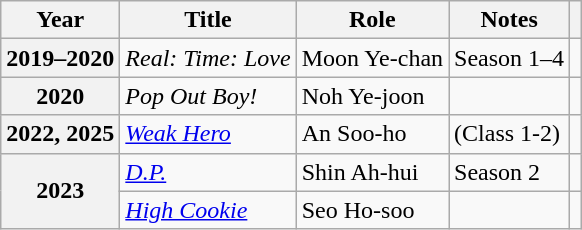<table class="wikitable plainrowheaders sortable">
<tr>
<th scope="col">Year</th>
<th scope="col">Title</th>
<th scope="col">Role</th>
<th scope="col" class="unsortable">Notes</th>
<th scope="col" class="unsortable"></th>
</tr>
<tr>
<th scope="row">2019–2020</th>
<td><em>Real: Time: Love</em></td>
<td>Moon Ye-chan</td>
<td>Season 1–4</td>
<td style="text-align:center"></td>
</tr>
<tr>
<th scope="row">2020</th>
<td><em>Pop Out Boy! </em></td>
<td>Noh Ye-joon</td>
<td></td>
<td style="text-align:center"></td>
</tr>
<tr>
<th scope="row">2022, 2025</th>
<td><em><a href='#'>Weak Hero</a></em></td>
<td>An Soo-ho</td>
<td>(Class 1-2)<br></td>
<td style="text-align:center"></td>
</tr>
<tr>
<th scope="row" rowspan="2">2023</th>
<td><em><a href='#'>D.P.</a></em></td>
<td>Shin Ah-hui</td>
<td>Season 2</td>
<td style="text-align:center"></td>
</tr>
<tr>
<td><em><a href='#'>High Cookie</a></em></td>
<td>Seo Ho-soo</td>
<td></td>
<td style="text-align:center"></td>
</tr>
</table>
